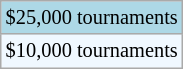<table class="wikitable" style="font-size:85%;">
<tr style="background:lightblue;">
<td>$25,000 tournaments</td>
</tr>
<tr style="background:#f0f8ff;">
<td>$10,000 tournaments</td>
</tr>
</table>
